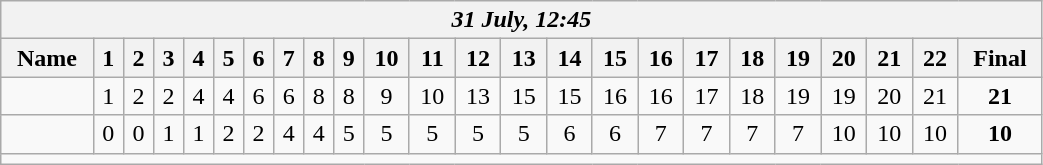<table class=wikitable style="text-align:center; width: 55%">
<tr>
<th colspan=24><em>31 July, 12:45</em></th>
</tr>
<tr>
<th>Name</th>
<th>1</th>
<th>2</th>
<th>3</th>
<th>4</th>
<th>5</th>
<th>6</th>
<th>7</th>
<th>8</th>
<th>9</th>
<th>10</th>
<th>11</th>
<th>12</th>
<th>13</th>
<th>14</th>
<th>15</th>
<th>16</th>
<th>17</th>
<th>18</th>
<th>19</th>
<th>20</th>
<th>21</th>
<th>22</th>
<th>Final</th>
</tr>
<tr>
<td align=left><strong></strong></td>
<td>1</td>
<td>2</td>
<td>2</td>
<td>4</td>
<td>4</td>
<td>6</td>
<td>6</td>
<td>8</td>
<td>8</td>
<td>9</td>
<td>10</td>
<td>13</td>
<td>15</td>
<td>15</td>
<td>16</td>
<td>16</td>
<td>17</td>
<td>18</td>
<td>19</td>
<td>19</td>
<td>20</td>
<td>21</td>
<td><strong>21</strong></td>
</tr>
<tr>
<td align=left></td>
<td>0</td>
<td>0</td>
<td>1</td>
<td>1</td>
<td>2</td>
<td>2</td>
<td>4</td>
<td>4</td>
<td>5</td>
<td>5</td>
<td>5</td>
<td>5</td>
<td>5</td>
<td>6</td>
<td>6</td>
<td>7</td>
<td>7</td>
<td>7</td>
<td>7</td>
<td>10</td>
<td>10</td>
<td>10</td>
<td><strong>10</strong></td>
</tr>
<tr>
<td colspan=24></td>
</tr>
</table>
